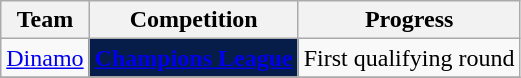<table class="wikitable sortable">
<tr>
<th>Team</th>
<th>Competition</th>
<th>Progress</th>
</tr>
<tr>
<td><a href='#'>Dinamo</a></td>
<td rowspan="1" style="background-color:#071D49;color:#D0D3D4;text-align:center"><strong><a href='#'><span>Champions League</span></a></strong></td>
<td>First qualifying round</td>
</tr>
<tr>
</tr>
</table>
